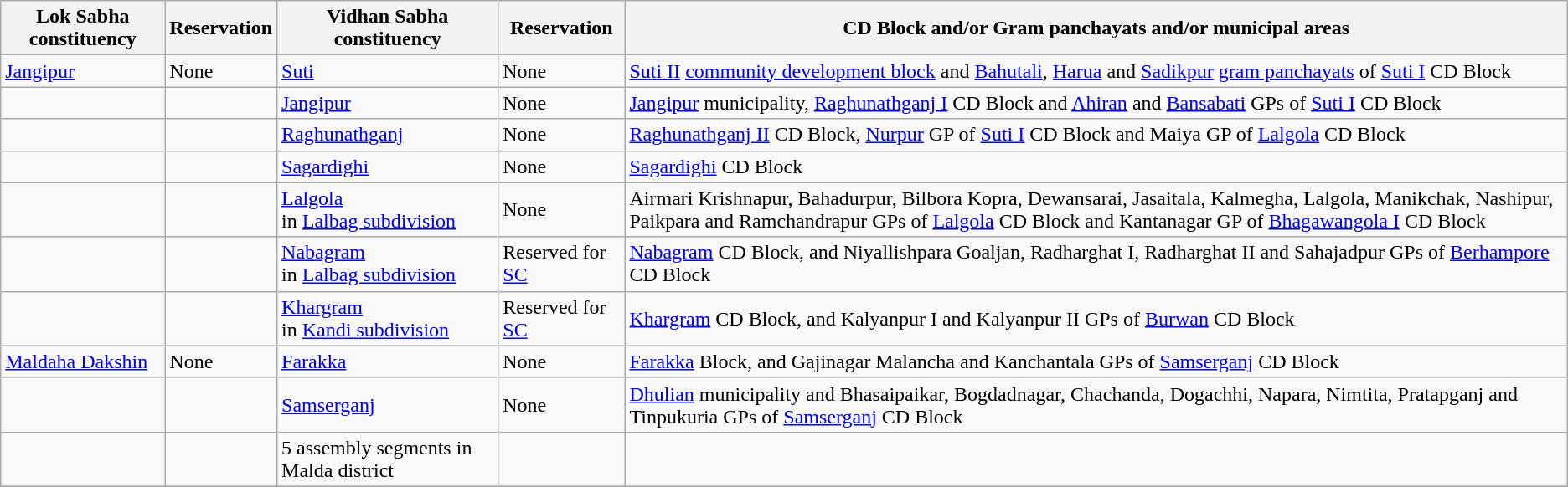<table class="wikitable sortable">
<tr>
<th>Lok Sabha constituency</th>
<th>Reservation</th>
<th>Vidhan Sabha constituency</th>
<th>Reservation</th>
<th>CD Block and/or Gram panchayats and/or municipal areas</th>
</tr>
<tr>
<td><a href='#'>Jangipur</a></td>
<td>None</td>
<td><a href='#'>Suti</a></td>
<td>None</td>
<td><a href='#'>Suti II</a> <a href='#'>community development block</a> and <a href='#'>Bahutali</a>, <a href='#'>Harua</a> and <a href='#'>Sadikpur</a> <a href='#'>gram panchayats</a> of <a href='#'>Suti I</a> CD Block</td>
</tr>
<tr>
<td></td>
<td></td>
<td><a href='#'>Jangipur</a></td>
<td>None</td>
<td><a href='#'>Jangipur</a> municipality, <a href='#'>Raghunathganj I</a> CD Block and <a href='#'>Ahiran</a> and <a href='#'>Bansabati</a> GPs of <a href='#'>Suti I</a> CD Block</td>
</tr>
<tr>
<td></td>
<td></td>
<td><a href='#'>Raghunathganj</a></td>
<td>None</td>
<td><a href='#'>Raghunathganj II</a> CD Block, <a href='#'>Nurpur</a> GP of <a href='#'>Suti I</a> CD Block and Maiya GP of <a href='#'>Lalgola</a> CD Block</td>
</tr>
<tr>
<td></td>
<td></td>
<td><a href='#'>Sagardighi</a></td>
<td>None</td>
<td><a href='#'>Sagardighi</a> CD Block</td>
</tr>
<tr>
<td></td>
<td></td>
<td><a href='#'>Lalgola</a><br>in <a href='#'>Lalbag subdivision</a></td>
<td>None</td>
<td>Airmari Krishnapur, Bahadurpur, Bilbora Kopra, Dewansarai, Jasaitala, Kalmegha, Lalgola, Manikchak, Nashipur, Paikpara and Ramchandrapur GPs of <a href='#'>Lalgola</a> CD Block and Kantanagar GP of <a href='#'>Bhagawangola I</a> CD Block</td>
</tr>
<tr>
<td></td>
<td></td>
<td><a href='#'>Nabagram</a><br>in <a href='#'>Lalbag subdivision</a></td>
<td>Reserved for <a href='#'>SC</a></td>
<td><a href='#'>Nabagram</a> CD Block, and Niyallishpara Goaljan, Radharghat I, Radharghat II and Sahajadpur GPs of <a href='#'>Berhampore</a> CD Block</td>
</tr>
<tr>
<td></td>
<td></td>
<td><a href='#'>Khargram</a><br>in <a href='#'>Kandi subdivision</a></td>
<td>Reserved for <a href='#'>SC</a></td>
<td><a href='#'>Khargram</a> CD Block, and Kalyanpur I and Kalyanpur II GPs of <a href='#'>Burwan</a> CD Block</td>
</tr>
<tr>
<td><a href='#'>Maldaha Dakshin</a></td>
<td>None</td>
<td><a href='#'>Farakka</a></td>
<td>None</td>
<td><a href='#'>Farakka</a> Block, and Gajinagar Malancha and Kanchantala GPs of <a href='#'>Samserganj</a> CD Block</td>
</tr>
<tr>
<td></td>
<td></td>
<td><a href='#'>Samserganj</a></td>
<td>None</td>
<td><a href='#'>Dhulian</a> municipality and Bhasaipaikar, Bogdadnagar, Chachanda, Dogachhi, Napara, Nimtita, Pratapganj and Tinpukuria GPs of <a href='#'>Samserganj</a> CD Block</td>
</tr>
<tr>
<td></td>
<td></td>
<td>5 assembly segments in Malda district</td>
<td></td>
<td></td>
</tr>
<tr>
</tr>
</table>
